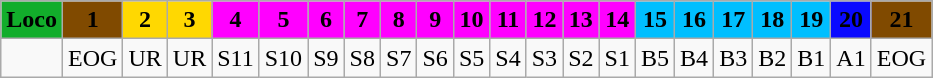<table class="wikitable plainrowheaders unsortable" style="text-align:center">
<tr>
<th scope="col" rowspan="1" style="background:#12ad2b;"><span> Loco</span></th>
<th scope="col" rowspan="1" style="background:#804a00;"><span> 1</span></th>
<th scope="col" rowspan="1" style="background:#ffd801;"><span> 2</span></th>
<th scope="col" rowspan="1" style="background:#ffd801;"><span> 3</span></th>
<th scope="col" rowspan="1" style="background:#ff00ff;"><span> 4</span></th>
<th scope="col" rowspan="1" style="background:#ff00ff;"><span> 5</span></th>
<th scope="col" rowspan="1" style="background:#ff00ff;"><span> 6</span></th>
<th scope="col" rowspan="1" style="background:#ff00ff;"><span> 7</span></th>
<th scope="col" rowspan="1" style="background:#ff00ff;"><span> 8</span></th>
<th scope="col" rowspan="1" style="background:#ff00ff;"><span> 9</span></th>
<th scope="col" rowspan="1" style="background:#ff00ff;"><span> 10</span></th>
<th scope="col" rowspan="1" style="background:#ff00ff;"><span> 11</span></th>
<th scope="col" rowspan="1" style="background:#ff00ff;"><span> 12</span></th>
<th scope="col" rowspan="1" style="background:#ff00ff;"><span> 13</span></th>
<th scope="col" rowspan="1" style="background:#ff00ff;"><span> 14</span></th>
<th scope="col" rowspan="1" style="background:#00bfff;"><span> 15</span></th>
<th scope="col" rowspan="1" style="background:#00bfff;"><span> 16</span></th>
<th scope="col" rowspan="1" style="background:#00bfff;"><span> 17</span></th>
<th scope="col" rowspan="1" style="background:#00bfff;"><span> 18</span></th>
<th scope="col" rowspan="1" style="background:#00bfff;"><span> 19</span></th>
<th scope="col" rowspan="1" style="background:#0909ff;"><span> 20</span></th>
<th scope="col" rowspan="1" style="background:#804a00;"><span> 21</span></th>
</tr>
<tr>
<td></td>
<td><span> EOG</span></td>
<td><span>UR</span></td>
<td><span>UR</span></td>
<td><span>S11</span></td>
<td><span>S10</span></td>
<td><span>S9</span></td>
<td><span>S8</span></td>
<td><span>S7</span></td>
<td><span>S6</span></td>
<td><span>S5</span></td>
<td><span>S4</span></td>
<td><span>S3</span></td>
<td><span>S2</span></td>
<td><span>S1</span></td>
<td><span>B5</span></td>
<td><span>B4</span></td>
<td><span>B3</span></td>
<td><span>B2</span></td>
<td><span>B1</span></td>
<td><span>A1</span></td>
<td><span>EOG</span></td>
</tr>
</table>
